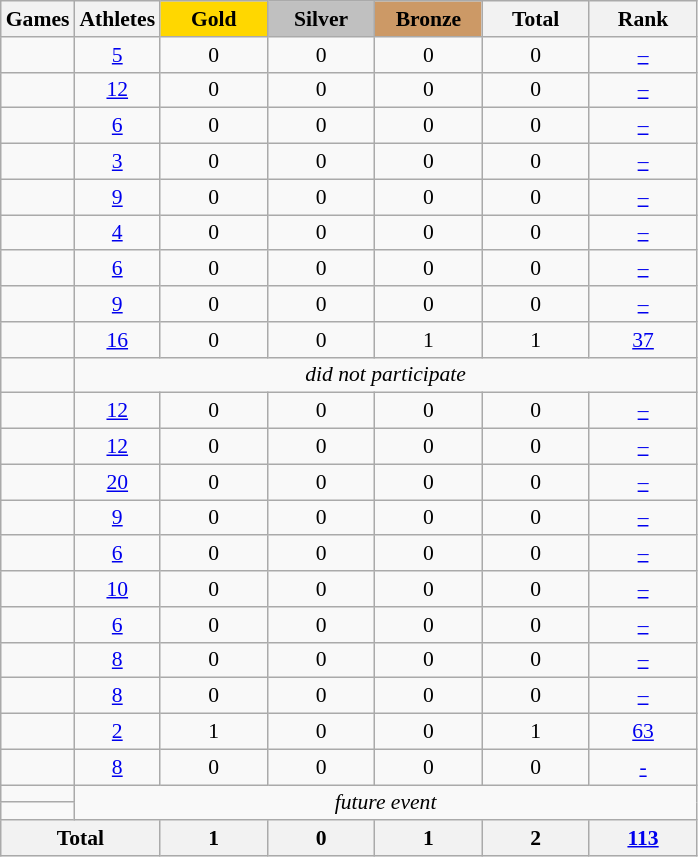<table class="wikitable" style="text-align:center; font-size:90%;">
<tr>
<th>Games</th>
<th>Athletes</th>
<td style="background:gold; width:4.5em; font-weight:bold;">Gold</td>
<td style="background:silver; width:4.5em; font-weight:bold;">Silver</td>
<td style="background:#cc9966; width:4.5em; font-weight:bold;">Bronze</td>
<th style="width:4.5em; font-weight:bold;">Total</th>
<th style="width:4.5em; font-weight:bold;">Rank</th>
</tr>
<tr>
<td align=left></td>
<td><a href='#'>5</a></td>
<td>0</td>
<td>0</td>
<td>0</td>
<td>0</td>
<td><a href='#'>–</a></td>
</tr>
<tr>
<td align=left></td>
<td><a href='#'>12</a></td>
<td>0</td>
<td>0</td>
<td>0</td>
<td>0</td>
<td><a href='#'>–</a></td>
</tr>
<tr>
<td align=left></td>
<td><a href='#'>6</a></td>
<td>0</td>
<td>0</td>
<td>0</td>
<td>0</td>
<td><a href='#'>–</a></td>
</tr>
<tr>
<td align=left></td>
<td><a href='#'>3</a></td>
<td>0</td>
<td>0</td>
<td>0</td>
<td>0</td>
<td><a href='#'>–</a></td>
</tr>
<tr>
<td align=left></td>
<td><a href='#'>9</a></td>
<td>0</td>
<td>0</td>
<td>0</td>
<td>0</td>
<td><a href='#'>–</a></td>
</tr>
<tr>
<td align=left></td>
<td><a href='#'>4</a></td>
<td>0</td>
<td>0</td>
<td>0</td>
<td>0</td>
<td><a href='#'>–</a></td>
</tr>
<tr>
<td align=left></td>
<td><a href='#'>6</a></td>
<td>0</td>
<td>0</td>
<td>0</td>
<td>0</td>
<td><a href='#'>–</a></td>
</tr>
<tr>
<td align=left></td>
<td><a href='#'>9</a></td>
<td>0</td>
<td>0</td>
<td>0</td>
<td>0</td>
<td><a href='#'>–</a></td>
</tr>
<tr>
<td align=left></td>
<td><a href='#'>16</a></td>
<td>0</td>
<td>0</td>
<td>1</td>
<td>1</td>
<td><a href='#'>37</a></td>
</tr>
<tr>
<td align=left></td>
<td colspan=6><em>did not participate</em></td>
</tr>
<tr>
<td align=left></td>
<td><a href='#'>12</a></td>
<td>0</td>
<td>0</td>
<td>0</td>
<td>0</td>
<td><a href='#'>–</a></td>
</tr>
<tr>
<td align=left></td>
<td><a href='#'>12</a></td>
<td>0</td>
<td>0</td>
<td>0</td>
<td>0</td>
<td><a href='#'>–</a></td>
</tr>
<tr>
<td align=left></td>
<td><a href='#'>20</a></td>
<td>0</td>
<td>0</td>
<td>0</td>
<td>0</td>
<td><a href='#'>–</a></td>
</tr>
<tr>
<td align=left></td>
<td><a href='#'>9</a></td>
<td>0</td>
<td>0</td>
<td>0</td>
<td>0</td>
<td><a href='#'>–</a></td>
</tr>
<tr>
<td align=left></td>
<td><a href='#'>6</a></td>
<td>0</td>
<td>0</td>
<td>0</td>
<td>0</td>
<td><a href='#'>–</a></td>
</tr>
<tr>
<td align=left></td>
<td><a href='#'>10</a></td>
<td>0</td>
<td>0</td>
<td>0</td>
<td>0</td>
<td><a href='#'>–</a></td>
</tr>
<tr>
<td align=left></td>
<td><a href='#'>6</a></td>
<td>0</td>
<td>0</td>
<td>0</td>
<td>0</td>
<td><a href='#'>–</a></td>
</tr>
<tr>
<td align=left></td>
<td><a href='#'>8</a></td>
<td>0</td>
<td>0</td>
<td>0</td>
<td>0</td>
<td><a href='#'>–</a></td>
</tr>
<tr>
<td align=left></td>
<td><a href='#'>8</a></td>
<td>0</td>
<td>0</td>
<td>0</td>
<td>0</td>
<td><a href='#'>–</a></td>
</tr>
<tr>
<td align=left></td>
<td><a href='#'>2</a></td>
<td>1</td>
<td>0</td>
<td>0</td>
<td>1</td>
<td><a href='#'>63</a></td>
</tr>
<tr>
<td align=left></td>
<td><a href='#'>8</a></td>
<td>0</td>
<td>0</td>
<td>0</td>
<td>0</td>
<td><a href='#'>-</a></td>
</tr>
<tr>
<td align=left></td>
<td colspan=6; rowspan=2><em>future event</em></td>
</tr>
<tr>
<td align=left></td>
</tr>
<tr>
<th colspan=2>Total</th>
<th>1</th>
<th>0</th>
<th>1</th>
<th>2</th>
<th><a href='#'>113</a></th>
</tr>
</table>
